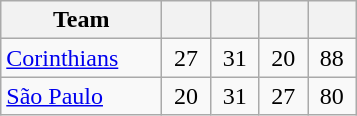<table class="wikitable">
<tr>
<th width="100">Team</th>
<th width="25"></th>
<th width="25"></th>
<th width="25"></th>
<th width="25"></th>
</tr>
<tr align="center">
<td align="left"><a href='#'>Corinthians</a></td>
<td>27</td>
<td>31</td>
<td>20</td>
<td>88</td>
</tr>
<tr align="center">
<td align="left"><a href='#'>São Paulo</a></td>
<td>20</td>
<td>31</td>
<td>27</td>
<td>80</td>
</tr>
</table>
